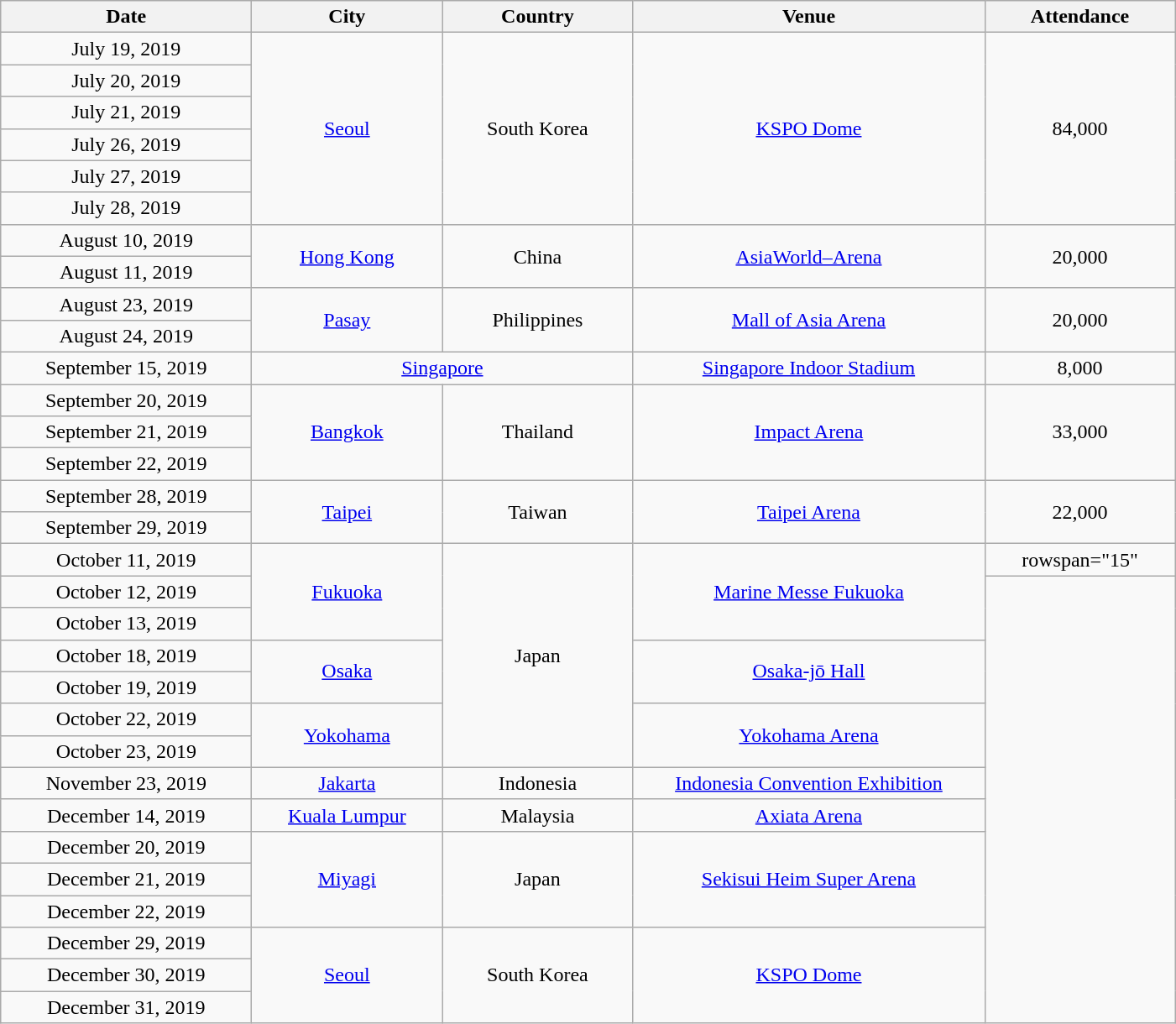<table class="wikitable" style="text-align:center;">
<tr>
<th scope="col" style="width:12em;">Date</th>
<th scope="col" style="width:9em;">City</th>
<th scope="col" style="width:9em;">Country</th>
<th scope="col" style="width:17em;">Venue</th>
<th scope="col" style="width:9em;">Attendance</th>
</tr>
<tr>
<td>July 19, 2019</td>
<td rowspan="6"><a href='#'>Seoul</a></td>
<td rowspan="6">South Korea</td>
<td rowspan="6"><a href='#'>KSPO Dome</a></td>
<td rowspan="6">84,000</td>
</tr>
<tr>
<td>July 20, 2019</td>
</tr>
<tr>
<td>July 21, 2019</td>
</tr>
<tr>
<td>July 26, 2019</td>
</tr>
<tr>
<td>July 27, 2019</td>
</tr>
<tr>
<td>July 28, 2019</td>
</tr>
<tr>
<td>August 10, 2019</td>
<td rowspan="2"><a href='#'>Hong Kong</a></td>
<td rowspan="2">China</td>
<td rowspan="2"><a href='#'>AsiaWorld–Arena</a></td>
<td rowspan="2">20,000</td>
</tr>
<tr>
<td>August 11, 2019</td>
</tr>
<tr>
<td>August 23, 2019</td>
<td rowspan="2"><a href='#'>Pasay</a></td>
<td rowspan="2">Philippines</td>
<td rowspan="2"><a href='#'>Mall of Asia Arena</a></td>
<td rowspan="2">20,000</td>
</tr>
<tr>
<td>August 24, 2019</td>
</tr>
<tr>
<td>September 15, 2019</td>
<td colspan="2"><a href='#'>Singapore</a></td>
<td><a href='#'>Singapore Indoor Stadium</a></td>
<td>8,000</td>
</tr>
<tr>
<td>September 20, 2019</td>
<td rowspan="3"><a href='#'>Bangkok</a></td>
<td rowspan="3">Thailand</td>
<td rowspan="3"><a href='#'>Impact Arena</a></td>
<td rowspan="3">33,000</td>
</tr>
<tr>
<td>September 21, 2019</td>
</tr>
<tr>
<td>September 22, 2019</td>
</tr>
<tr>
<td>September 28, 2019</td>
<td rowspan="2"><a href='#'>Taipei</a></td>
<td rowspan="2">Taiwan</td>
<td rowspan="2"><a href='#'>Taipei Arena</a></td>
<td rowspan="2">22,000</td>
</tr>
<tr>
<td>September 29, 2019</td>
</tr>
<tr>
<td>October 11, 2019</td>
<td rowspan="3"><a href='#'>Fukuoka</a></td>
<td rowspan="7">Japan</td>
<td rowspan="3"><a href='#'>Marine Messe Fukuoka</a></td>
<td>rowspan="15" </td>
</tr>
<tr>
<td>October 12, 2019</td>
</tr>
<tr>
<td>October 13, 2019</td>
</tr>
<tr>
<td>October 18, 2019</td>
<td rowspan="2"><a href='#'>Osaka</a></td>
<td rowspan="2"><a href='#'>Osaka-jō Hall</a></td>
</tr>
<tr>
<td>October 19, 2019</td>
</tr>
<tr>
<td>October 22, 2019</td>
<td rowspan="2"><a href='#'>Yokohama</a></td>
<td rowspan="2"><a href='#'>Yokohama Arena</a></td>
</tr>
<tr>
<td>October 23, 2019</td>
</tr>
<tr>
<td>November 23, 2019</td>
<td><a href='#'>Jakarta</a></td>
<td>Indonesia</td>
<td><a href='#'>Indonesia Convention Exhibition</a></td>
</tr>
<tr>
<td>December 14, 2019</td>
<td><a href='#'>Kuala Lumpur</a></td>
<td>Malaysia</td>
<td><a href='#'>Axiata Arena</a></td>
</tr>
<tr>
<td>December 20, 2019</td>
<td rowspan="3"><a href='#'>Miyagi</a></td>
<td rowspan="3">Japan</td>
<td rowspan="3"><a href='#'>Sekisui Heim Super Arena</a></td>
</tr>
<tr>
<td>December 21, 2019</td>
</tr>
<tr>
<td>December 22, 2019</td>
</tr>
<tr>
<td>December 29, 2019</td>
<td rowspan="3"><a href='#'>Seoul</a></td>
<td rowspan="3">South Korea</td>
<td rowspan="3"><a href='#'>KSPO Dome</a></td>
</tr>
<tr>
<td>December 30, 2019</td>
</tr>
<tr>
<td>December 31, 2019</td>
</tr>
</table>
